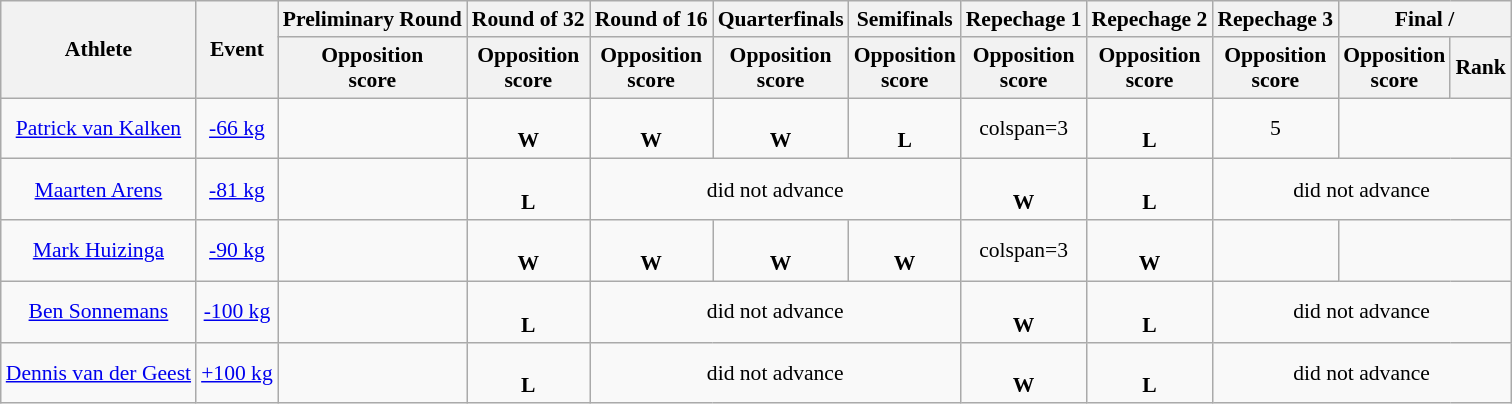<table class=wikitable style="font-size:90%">
<tr>
<th rowspan=2>Athlete</th>
<th rowspan=2>Event</th>
<th>Preliminary Round</th>
<th>Round of 32</th>
<th>Round of 16</th>
<th>Quarterfinals</th>
<th>Semifinals</th>
<th>Repechage 1</th>
<th>Repechage 2</th>
<th>Repechage 3</th>
<th colspan=2>Final / </th>
</tr>
<tr>
<th>Opposition<br> score</th>
<th>Opposition<br> score</th>
<th>Opposition<br> score</th>
<th>Opposition<br> score</th>
<th>Opposition<br> score</th>
<th>Opposition<br> score</th>
<th>Opposition<br> score</th>
<th>Opposition<br> score</th>
<th>Opposition<br> score</th>
<th>Rank</th>
</tr>
<tr align=center>
<td><a href='#'>Patrick van Kalken</a></td>
<td><a href='#'>-66 kg</a></td>
<td></td>
<td> <br> <strong>W</strong></td>
<td> <br> <strong>W</strong></td>
<td> <br> <strong>W</strong></td>
<td> <br> <strong>L</strong></td>
<td>colspan=3 </td>
<td> <br> <strong>L</strong></td>
<td>5</td>
</tr>
<tr align=center>
<td><a href='#'>Maarten Arens</a></td>
<td><a href='#'>-81 kg</a></td>
<td></td>
<td> <br> <strong>L</strong></td>
<td colspan=3>did not advance</td>
<td> <br> <strong>W</strong></td>
<td> <br> <strong>L</strong></td>
<td colspan=3>did not advance</td>
</tr>
<tr align=center>
<td><a href='#'>Mark Huizinga</a></td>
<td><a href='#'>-90 kg</a></td>
<td></td>
<td> <br> <strong>W</strong></td>
<td> <br> <strong>W</strong></td>
<td> <br> <strong>W</strong></td>
<td> <br> <strong>W</strong></td>
<td>colspan=3 </td>
<td> <br> <strong>W</strong></td>
<td></td>
</tr>
<tr align=center>
<td><a href='#'>Ben Sonnemans</a></td>
<td><a href='#'>-100 kg</a></td>
<td></td>
<td> <br> <strong>L</strong></td>
<td colspan=3>did not advance</td>
<td> <br> <strong>W</strong></td>
<td> <br> <strong>L</strong></td>
<td colspan=3>did not advance</td>
</tr>
<tr align=center>
<td><a href='#'>Dennis van der Geest</a></td>
<td><a href='#'>+100 kg</a></td>
<td></td>
<td> <br> <strong>L</strong></td>
<td colspan=3>did not advance</td>
<td> <br> <strong>W</strong></td>
<td> <br> <strong>L</strong></td>
<td colspan=3>did not advance</td>
</tr>
</table>
